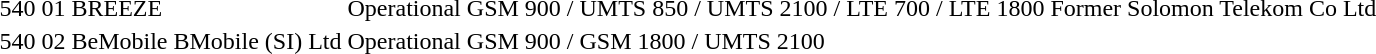<table>
<tr>
<td>540</td>
<td>01</td>
<td>BREEZE</td>
<td></td>
<td>Operational</td>
<td>GSM 900 / UMTS 850 / UMTS 2100 / LTE 700 / LTE 1800</td>
<td>Former Solomon Telekom Co Ltd</td>
</tr>
<tr>
<td>540</td>
<td>02</td>
<td>BeMobile</td>
<td>BMobile (SI) Ltd</td>
<td>Operational</td>
<td>GSM 900 / GSM 1800 / UMTS 2100</td>
<td></td>
</tr>
</table>
